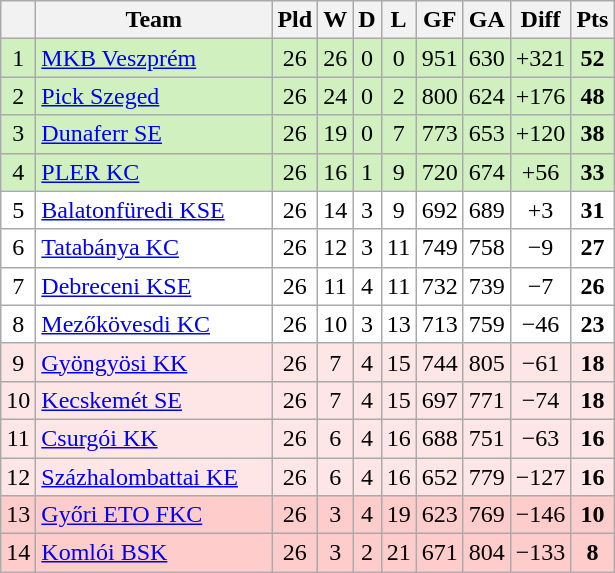<table class="wikitable sortable" style="text-align:center">
<tr>
<th></th>
<th width="150">Team</th>
<th>Pld</th>
<th>W</th>
<th>D</th>
<th>L</th>
<th>GF</th>
<th>GA</th>
<th>Diff</th>
<th>Pts</th>
</tr>
<tr style="background: #D0F0C0;">
<td>1</td>
<td align=left><a href='#'>MKB Veszprém</a></td>
<td>26</td>
<td>26</td>
<td>0</td>
<td>0</td>
<td>951</td>
<td>630</td>
<td>+321</td>
<td><strong>52</strong></td>
</tr>
<tr style="background: #D0F0C0;">
<td>2</td>
<td align=left><a href='#'>Pick Szeged</a></td>
<td>26</td>
<td>24</td>
<td>0</td>
<td>2</td>
<td>800</td>
<td>624</td>
<td>+176</td>
<td><strong>48</strong></td>
</tr>
<tr style="background: #D0F0C0;">
<td>3</td>
<td align=left><a href='#'>Dunaferr SE</a></td>
<td>26</td>
<td>19</td>
<td>0</td>
<td>7</td>
<td>773</td>
<td>653</td>
<td>+120</td>
<td><strong>38</strong></td>
</tr>
<tr style="background: #D0F0C0;">
<td>4</td>
<td align=left><a href='#'>PLER KC</a></td>
<td>26</td>
<td>16</td>
<td>1</td>
<td>9</td>
<td>720</td>
<td>674</td>
<td>+56</td>
<td><strong>33</strong></td>
</tr>
<tr style="background: #FFFFFF;">
<td>5</td>
<td align=left><a href='#'>Balatonfüredi KSE</a></td>
<td>26</td>
<td>14</td>
<td>3</td>
<td>9</td>
<td>692</td>
<td>689</td>
<td>+3</td>
<td><strong>31</strong></td>
</tr>
<tr style="background: #FFFFFF;">
<td>6</td>
<td align=left><a href='#'>Tatabánya KC</a></td>
<td>26</td>
<td>12</td>
<td>3</td>
<td>11</td>
<td>749</td>
<td>758</td>
<td>−9</td>
<td><strong>27</strong></td>
</tr>
<tr style="background: #FFFFFF;">
<td>7</td>
<td align=left><a href='#'>Debreceni KSE</a></td>
<td>26</td>
<td>11</td>
<td>4</td>
<td>11</td>
<td>732</td>
<td>739</td>
<td>−7</td>
<td><strong>26</strong></td>
</tr>
<tr style="background: #FFFFFF;">
<td>8</td>
<td align=left><a href='#'>Mezőkövesdi KC</a></td>
<td>26</td>
<td>10</td>
<td>3</td>
<td>13</td>
<td>713</td>
<td>759</td>
<td>−46</td>
<td><strong>23</strong></td>
</tr>
<tr style="background: #FFE6E6;">
<td>9</td>
<td align=left><a href='#'>Gyöngyösi KK</a></td>
<td>26</td>
<td>7</td>
<td>4</td>
<td>15</td>
<td>744</td>
<td>805</td>
<td>−61</td>
<td><strong>18</strong></td>
</tr>
<tr style="background: #FFE6E6;">
<td>10</td>
<td align=left><a href='#'>Kecskemét SE</a></td>
<td>26</td>
<td>7</td>
<td>4</td>
<td>15</td>
<td>697</td>
<td>771</td>
<td>−74</td>
<td><strong>18</strong></td>
</tr>
<tr style="background: #FFE6E6;">
<td>11</td>
<td align=left><a href='#'>Csurgói KK</a></td>
<td>26</td>
<td>6</td>
<td>4</td>
<td>16</td>
<td>688</td>
<td>751</td>
<td>−63</td>
<td><strong>16</strong></td>
</tr>
<tr style="background: #FFE6E6;">
<td>12</td>
<td align=left><a href='#'>Százhalombattai KE</a></td>
<td>26</td>
<td>6</td>
<td>4</td>
<td>16</td>
<td>652</td>
<td>779</td>
<td>−127</td>
<td><strong>16</strong></td>
</tr>
<tr style="background: #FFCCCC;">
<td>13</td>
<td align=left><a href='#'>Győri ETO FKC</a></td>
<td>26</td>
<td>3</td>
<td>4</td>
<td>19</td>
<td>623</td>
<td>769</td>
<td>−146</td>
<td><strong>10</strong></td>
</tr>
<tr style="background: #FFCCCC;">
<td>14</td>
<td align=left><a href='#'>Komlói BSK</a></td>
<td>26</td>
<td>3</td>
<td>2</td>
<td>21</td>
<td>671</td>
<td>804</td>
<td>−133</td>
<td><strong>8</strong></td>
</tr>
</table>
